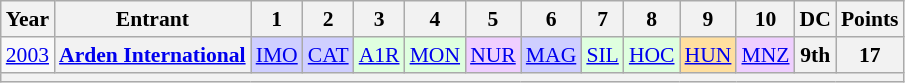<table class="wikitable" style="text-align:center; font-size:90%">
<tr>
<th>Year</th>
<th>Entrant</th>
<th>1</th>
<th>2</th>
<th>3</th>
<th>4</th>
<th>5</th>
<th>6</th>
<th>7</th>
<th>8</th>
<th>9</th>
<th>10</th>
<th>DC</th>
<th>Points</th>
</tr>
<tr>
<td><a href='#'>2003</a></td>
<th><a href='#'>Arden International</a></th>
<td style="background:#CFCFFF;"><a href='#'>IMO</a><br></td>
<td style="background:#CFCFFF;"><a href='#'>CAT</a><br></td>
<td style="background:#DFFFDF;"><a href='#'>A1R</a><br></td>
<td style="background:#DFFFDF;"><a href='#'>MON</a><br></td>
<td style="background:#EFCFFF;"><a href='#'>NUR</a><br></td>
<td style="background:#CFCFFF;"><a href='#'>MAG</a><br></td>
<td style="background:#DFFFDF;"><a href='#'>SIL</a><br></td>
<td style="background:#DFFFDF;"><a href='#'>HOC</a><br></td>
<td style="background:#FFDF9F;"><a href='#'>HUN</a><br></td>
<td style="background:#EFCFFF;"><a href='#'>MNZ</a><br></td>
<th>9th</th>
<th>17</th>
</tr>
<tr>
<th colspan="14"></th>
</tr>
</table>
